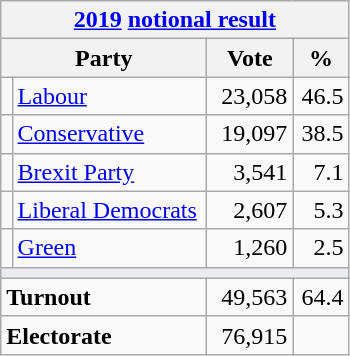<table class="wikitable">
<tr>
<th colspan="4"><a href='#'>2019</a> <a href='#'>notional result</a></th>
</tr>
<tr>
<th bgcolor="#DDDDFF" width="130px" colspan="2">Party</th>
<th bgcolor="#DDDDFF" width="50px">Vote</th>
<th bgcolor="#DDDDFF" width="30px">%</th>
</tr>
<tr>
<td></td>
<td><a href='#'>Labour</a></td>
<td align=right>23,058</td>
<td align=right>46.5</td>
</tr>
<tr>
<td></td>
<td><a href='#'>Conservative</a></td>
<td align=right>19,097</td>
<td align=right>38.5</td>
</tr>
<tr>
<td></td>
<td><a href='#'>Brexit Party</a></td>
<td align=right>3,541</td>
<td align=right>7.1</td>
</tr>
<tr>
<td></td>
<td><a href='#'>Liberal Democrats</a></td>
<td align=right>2,607</td>
<td align=right>5.3</td>
</tr>
<tr>
<td></td>
<td><a href='#'>Green</a></td>
<td align=right>1,260</td>
<td align=right>2.5</td>
</tr>
<tr>
<td colspan="4" bgcolor="#EAECF0"></td>
</tr>
<tr>
<td colspan="2"><strong>Turnout</strong></td>
<td align=right>49,563</td>
<td align=right>64.4</td>
</tr>
<tr>
<td colspan="2"><strong>Electorate</strong></td>
<td align=right>76,915</td>
</tr>
</table>
